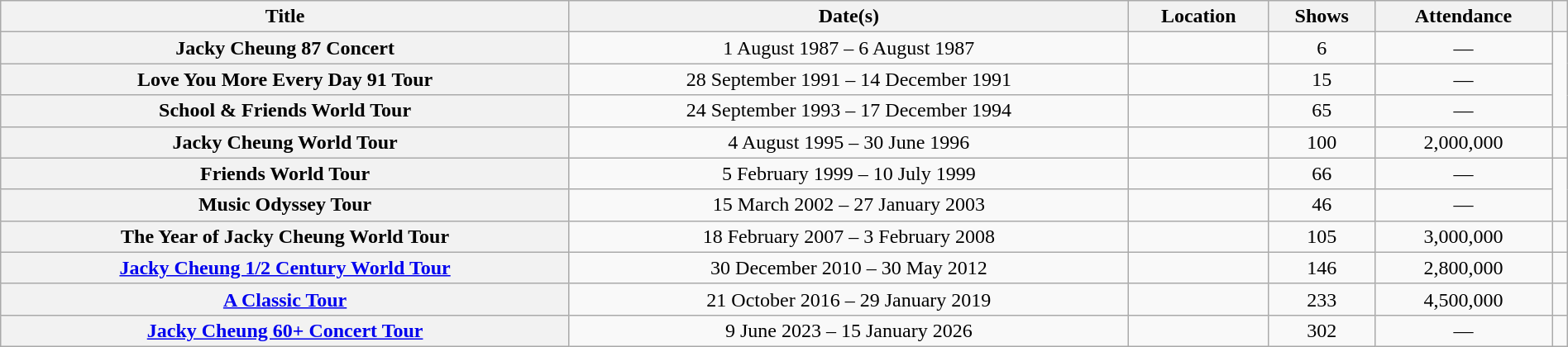<table class="wikitable plainrowheaders sortable" style="text-align:center" width="100%">
<tr>
<th>Title</th>
<th>Date(s)</th>
<th>Location</th>
<th>Shows</th>
<th>Attendance</th>
<th class="unsortable"></th>
</tr>
<tr>
<th scope="row">Jacky Cheung 87 Concert</th>
<td>1 August 1987 – 6 August 1987</td>
<td></td>
<td>6</td>
<td>—</td>
<td rowspan="3"></td>
</tr>
<tr>
<th scope="row">Love You More Every Day 91 Tour</th>
<td>28 September 1991 – 14 December 1991</td>
<td></td>
<td>15</td>
<td>—</td>
</tr>
<tr>
<th scope="row">School & Friends World Tour</th>
<td>24 September 1993 – 17 December 1994</td>
<td></td>
<td>65</td>
<td>—</td>
</tr>
<tr>
<th scope="row">Jacky Cheung World Tour</th>
<td>4 August 1995 – 30 June 1996</td>
<td></td>
<td>100</td>
<td>2,000,000</td>
<td></td>
</tr>
<tr>
<th scope="row">Friends World Tour</th>
<td>5 February 1999 – 10 July 1999</td>
<td></td>
<td>66</td>
<td>—</td>
<td rowspan="2"></td>
</tr>
<tr>
<th scope="row">Music Odyssey Tour</th>
<td>15 March 2002 – 27 January 2003</td>
<td></td>
<td>46</td>
<td>—</td>
</tr>
<tr>
<th scope="row">The Year of Jacky Cheung World Tour</th>
<td>18 February 2007 – 3 February 2008</td>
<td></td>
<td>105</td>
<td>3,000,000</td>
<td></td>
</tr>
<tr>
<th scope="row"><a href='#'>Jacky Cheung 1/2 Century World Tour</a></th>
<td>30 December 2010 – 30 May 2012</td>
<td></td>
<td>146</td>
<td>2,800,000</td>
<td></td>
</tr>
<tr>
<th scope="row"><a href='#'>A Classic Tour</a></th>
<td>21 October 2016 – 29 January 2019</td>
<td></td>
<td>233</td>
<td>4,500,000</td>
<td></td>
</tr>
<tr>
<th scope="row"><a href='#'>Jacky Cheung 60+ Concert Tour</a></th>
<td>9 June 2023 – 15 January 2026</td>
<td></td>
<td>302</td>
<td>—</td>
<td></td>
</tr>
</table>
